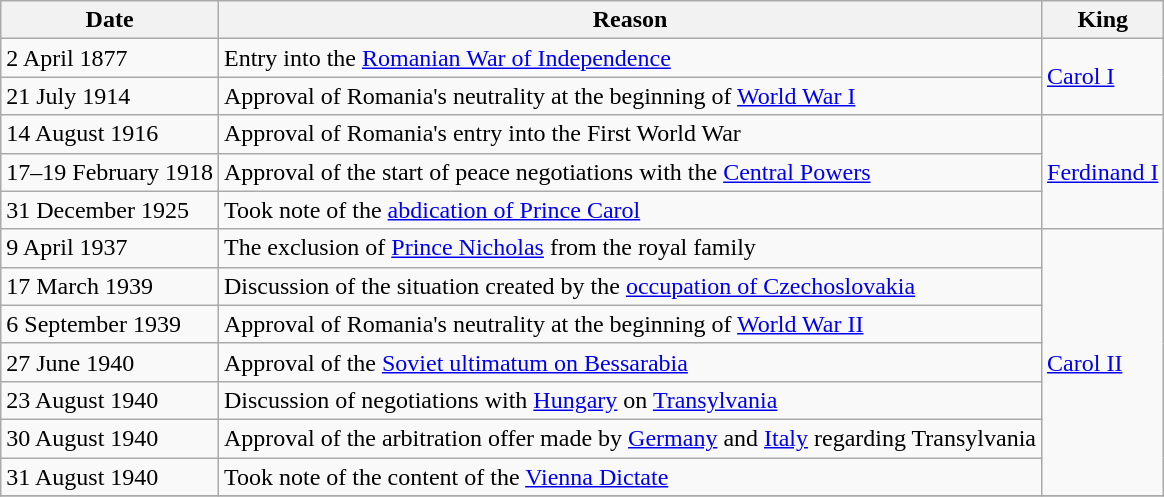<table class="wikitable">
<tr>
<th>Date</th>
<th>Reason</th>
<th>King</th>
</tr>
<tr>
<td>2 April 1877</td>
<td>Entry into the <a href='#'>Romanian War of Independence</a></td>
<td rowspan=2><a href='#'>Carol I</a></td>
</tr>
<tr>
<td>21 July 1914</td>
<td>Approval of Romania's neutrality at the beginning of <a href='#'>World War I</a></td>
</tr>
<tr>
<td>14 August 1916</td>
<td>Approval of Romania's entry into the First World War</td>
<td rowspan=3><a href='#'>Ferdinand I</a></td>
</tr>
<tr>
<td>17–19 February 1918</td>
<td>Approval of the start of peace negotiations with the <a href='#'>Central Powers</a></td>
</tr>
<tr>
<td>31 December 1925</td>
<td>Took note of the <a href='#'>abdication of Prince Carol</a></td>
</tr>
<tr>
<td>9 April 1937</td>
<td>The exclusion of <a href='#'>Prince Nicholas</a> from the royal family</td>
<td rowspan=7><a href='#'>Carol II</a></td>
</tr>
<tr>
<td>17 March 1939</td>
<td>Discussion of the situation created by the <a href='#'>occupation of Czechoslovakia</a></td>
</tr>
<tr>
<td>6 September 1939</td>
<td>Approval of Romania's neutrality at the beginning of <a href='#'>World War II</a></td>
</tr>
<tr>
<td>27 June 1940</td>
<td>Approval of the <a href='#'>Soviet ultimatum on Bessarabia</a></td>
</tr>
<tr>
<td>23 August 1940</td>
<td>Discussion of negotiations with <a href='#'>Hungary</a> on <a href='#'>Transylvania</a></td>
</tr>
<tr>
<td>30 August 1940</td>
<td>Approval of the arbitration offer made by <a href='#'>Germany</a> and <a href='#'>Italy</a> regarding Transylvania</td>
</tr>
<tr>
<td>31 August 1940</td>
<td>Took note of the content of the <a href='#'>Vienna Dictate</a></td>
</tr>
<tr>
</tr>
</table>
